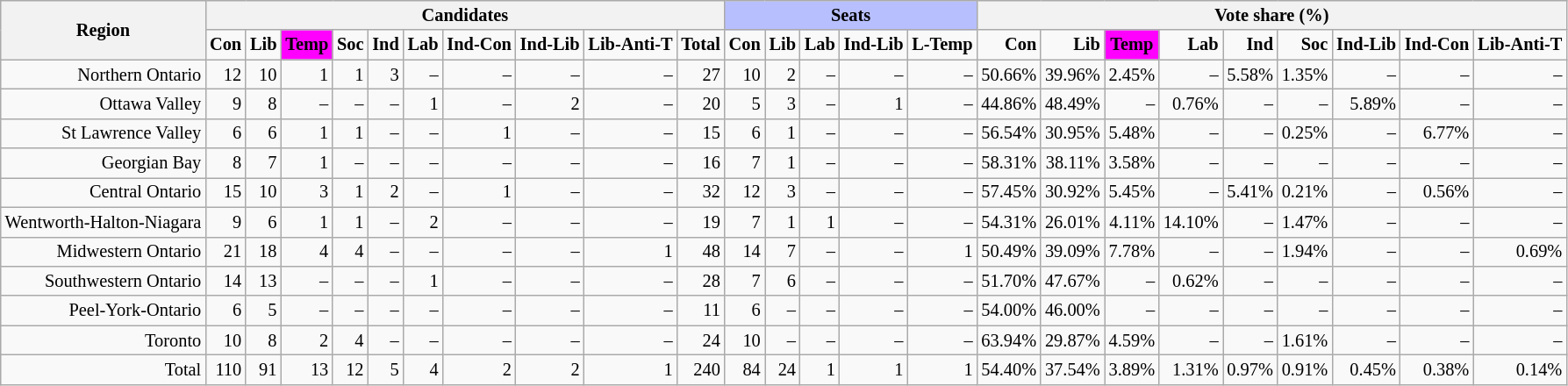<table class="wikitable" style="text-align:right; font-size:85%">
<tr>
<th rowspan="2">Region</th>
<th colspan="10">Candidates</th>
<th style="background:#B8BFFE;" colspan="5">Seats</th>
<th colspan="9">Vote share (%)</th>
</tr>
<tr>
<td><strong>Con</strong></td>
<td><strong>Lib</strong></td>
<td style="background:#FF00FF;" align="center"><strong>Temp</strong></td>
<td><strong>Soc</strong></td>
<td><strong>Ind</strong></td>
<td><strong>Lab</strong></td>
<td><strong>Ind-Con</strong></td>
<td><strong>Ind-Lib</strong></td>
<td><strong>Lib-Anti-T</strong></td>
<td><strong>Total</strong></td>
<td><strong>Con</strong></td>
<td><strong>Lib</strong></td>
<td><strong>Lab</strong></td>
<td><strong>Ind-Lib</strong></td>
<td><strong>L-Temp</strong></td>
<td><strong>Con</strong></td>
<td><strong>Lib</strong></td>
<td style="background:#FF00FF;" align="center"><strong>Temp</strong></td>
<td><strong>Lab</strong></td>
<td><strong>Ind</strong></td>
<td><strong>Soc</strong></td>
<td><strong>Ind-Lib</strong></td>
<td><strong>Ind-Con</strong></td>
<td><strong>Lib-Anti-T</strong></td>
</tr>
<tr>
<td>Northern Ontario</td>
<td>12</td>
<td>10</td>
<td>1</td>
<td>1</td>
<td>3</td>
<td>–</td>
<td>–</td>
<td>–</td>
<td>–</td>
<td>27</td>
<td>10</td>
<td>2</td>
<td>–</td>
<td>–</td>
<td>–</td>
<td>50.66%</td>
<td>39.96%</td>
<td>2.45%</td>
<td>–</td>
<td>5.58%</td>
<td>1.35%</td>
<td>–</td>
<td>–</td>
<td>–</td>
</tr>
<tr>
<td>Ottawa Valley</td>
<td>9</td>
<td>8</td>
<td>–</td>
<td>–</td>
<td>–</td>
<td>1</td>
<td>–</td>
<td>2</td>
<td>–</td>
<td>20</td>
<td>5</td>
<td>3</td>
<td>–</td>
<td>1</td>
<td>–</td>
<td>44.86%</td>
<td>48.49%</td>
<td>–</td>
<td>0.76%</td>
<td>–</td>
<td>–</td>
<td>5.89%</td>
<td>–</td>
<td>–</td>
</tr>
<tr>
<td>St Lawrence Valley</td>
<td>6</td>
<td>6</td>
<td>1</td>
<td>1</td>
<td>–</td>
<td>–</td>
<td>1</td>
<td>–</td>
<td>–</td>
<td>15</td>
<td>6</td>
<td>1</td>
<td>–</td>
<td>–</td>
<td>–</td>
<td>56.54%</td>
<td>30.95%</td>
<td>5.48%</td>
<td>–</td>
<td>–</td>
<td>0.25%</td>
<td>–</td>
<td>6.77%</td>
<td>–</td>
</tr>
<tr>
<td>Georgian Bay</td>
<td>8</td>
<td>7</td>
<td>1</td>
<td>–</td>
<td>–</td>
<td>–</td>
<td>–</td>
<td>–</td>
<td>–</td>
<td>16</td>
<td>7</td>
<td>1</td>
<td>–</td>
<td>–</td>
<td>–</td>
<td>58.31%</td>
<td>38.11%</td>
<td>3.58%</td>
<td>–</td>
<td>–</td>
<td>–</td>
<td>–</td>
<td>–</td>
<td>–</td>
</tr>
<tr>
<td>Central Ontario</td>
<td>15</td>
<td>10</td>
<td>3</td>
<td>1</td>
<td>2</td>
<td>–</td>
<td>1</td>
<td>–</td>
<td>–</td>
<td>32</td>
<td>12</td>
<td>3</td>
<td>–</td>
<td>–</td>
<td>–</td>
<td>57.45%</td>
<td>30.92%</td>
<td>5.45%</td>
<td>–</td>
<td>5.41%</td>
<td>0.21%</td>
<td>–</td>
<td>0.56%</td>
<td>–</td>
</tr>
<tr>
<td>Wentworth-Halton-Niagara</td>
<td>9</td>
<td>6</td>
<td>1</td>
<td>1</td>
<td>–</td>
<td>2</td>
<td>–</td>
<td>–</td>
<td>–</td>
<td>19</td>
<td>7</td>
<td>1</td>
<td>1</td>
<td>–</td>
<td>–</td>
<td>54.31%</td>
<td>26.01%</td>
<td>4.11%</td>
<td>14.10%</td>
<td>–</td>
<td>1.47%</td>
<td>–</td>
<td>–</td>
<td>–</td>
</tr>
<tr>
<td>Midwestern Ontario</td>
<td>21</td>
<td>18</td>
<td>4</td>
<td>4</td>
<td>–</td>
<td>–</td>
<td>–</td>
<td>–</td>
<td>1</td>
<td>48</td>
<td>14</td>
<td>7</td>
<td>–</td>
<td>–</td>
<td>1</td>
<td>50.49%</td>
<td>39.09%</td>
<td>7.78%</td>
<td>–</td>
<td>–</td>
<td>1.94%</td>
<td>–</td>
<td>–</td>
<td>0.69%</td>
</tr>
<tr>
<td>Southwestern Ontario</td>
<td>14</td>
<td>13</td>
<td>–</td>
<td>–</td>
<td>–</td>
<td>1</td>
<td>–</td>
<td>–</td>
<td>–</td>
<td>28</td>
<td>7</td>
<td>6</td>
<td>–</td>
<td>–</td>
<td>–</td>
<td>51.70%</td>
<td>47.67%</td>
<td>–</td>
<td>0.62%</td>
<td>–</td>
<td>–</td>
<td>–</td>
<td>–</td>
<td>–</td>
</tr>
<tr>
<td>Peel-York-Ontario</td>
<td>6</td>
<td>5</td>
<td>–</td>
<td>–</td>
<td>–</td>
<td>–</td>
<td>–</td>
<td>–</td>
<td>–</td>
<td>11</td>
<td>6</td>
<td>–</td>
<td>–</td>
<td>–</td>
<td>–</td>
<td>54.00%</td>
<td>46.00%</td>
<td>–</td>
<td>–</td>
<td>–</td>
<td>–</td>
<td>–</td>
<td>–</td>
<td>–</td>
</tr>
<tr>
<td>Toronto</td>
<td>10</td>
<td>8</td>
<td>2</td>
<td>4</td>
<td>–</td>
<td>–</td>
<td>–</td>
<td>–</td>
<td>–</td>
<td>24</td>
<td>10</td>
<td>–</td>
<td>–</td>
<td>–</td>
<td>–</td>
<td>63.94%</td>
<td>29.87%</td>
<td>4.59%</td>
<td>–</td>
<td>–</td>
<td>1.61%</td>
<td>–</td>
<td>–</td>
<td>–</td>
</tr>
<tr>
<td>Total</td>
<td>110</td>
<td>91</td>
<td>13</td>
<td>12</td>
<td>5</td>
<td>4</td>
<td>2</td>
<td>2</td>
<td>1</td>
<td>240</td>
<td>84</td>
<td>24</td>
<td>1</td>
<td>1</td>
<td>1</td>
<td>54.40%</td>
<td>37.54%</td>
<td>3.89%</td>
<td>1.31%</td>
<td>0.97%</td>
<td>0.91%</td>
<td>0.45%</td>
<td>0.38%</td>
<td>0.14%</td>
</tr>
</table>
